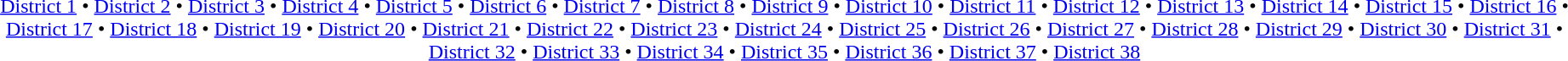<table id=toc class=toc summary=Contents>
<tr>
<td align=center><br><a href='#'>District 1</a> • <a href='#'>District 2</a> • <a href='#'>District 3</a> • <a href='#'>District 4</a> • <a href='#'>District 5</a> • <a href='#'>District 6</a> • <a href='#'>District 7</a> • <a href='#'>District 8</a> • <a href='#'>District 9</a> • <a href='#'>District 10</a> • <a href='#'>District 11</a> • <a href='#'>District 12</a> • <a href='#'>District 13</a> • <a href='#'>District 14</a> • <a href='#'>District 15</a> • <a href='#'>District 16</a> • <a href='#'>District 17</a> • <a href='#'>District 18</a> • <a href='#'>District 19</a> • <a href='#'>District 20</a> • <a href='#'>District 21</a> • <a href='#'>District 22</a> • <a href='#'>District 23</a> • <a href='#'>District 24</a> • <a href='#'>District 25</a> • <a href='#'>District 26</a> • <a href='#'>District 27</a> • <a href='#'>District 28</a> • <a href='#'>District 29</a> • <a href='#'>District 30</a> • <a href='#'>District 31</a> • <a href='#'>District 32</a> • <a href='#'>District 33</a> • <a href='#'>District 34</a> • <a href='#'>District 35</a> • <a href='#'>District 36</a> • <a href='#'>District 37</a> • <a href='#'>District 38</a></td>
</tr>
</table>
